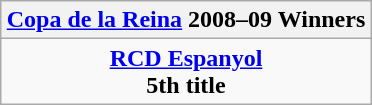<table class="wikitable" style="text-align: center; margin: 0 auto;">
<tr>
<th><a href='#'>Copa de la Reina</a> 2008–09 Winners</th>
</tr>
<tr>
<td><strong><a href='#'>RCD Espanyol</a></strong><br><strong>5th title</strong></td>
</tr>
</table>
